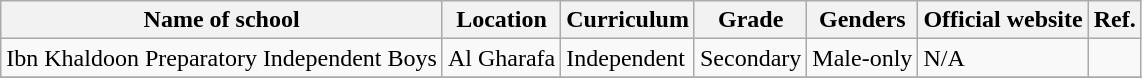<table class="wikitable">
<tr>
<th>Name of school</th>
<th>Location</th>
<th>Curriculum</th>
<th>Grade</th>
<th>Genders</th>
<th>Official website</th>
<th>Ref.</th>
</tr>
<tr>
<td>Ibn Khaldoon Preparatory Independent Boys</td>
<td>Al Gharafa</td>
<td>Independent</td>
<td>Secondary</td>
<td>Male-only</td>
<td>N/A</td>
<td></td>
</tr>
<tr>
</tr>
</table>
